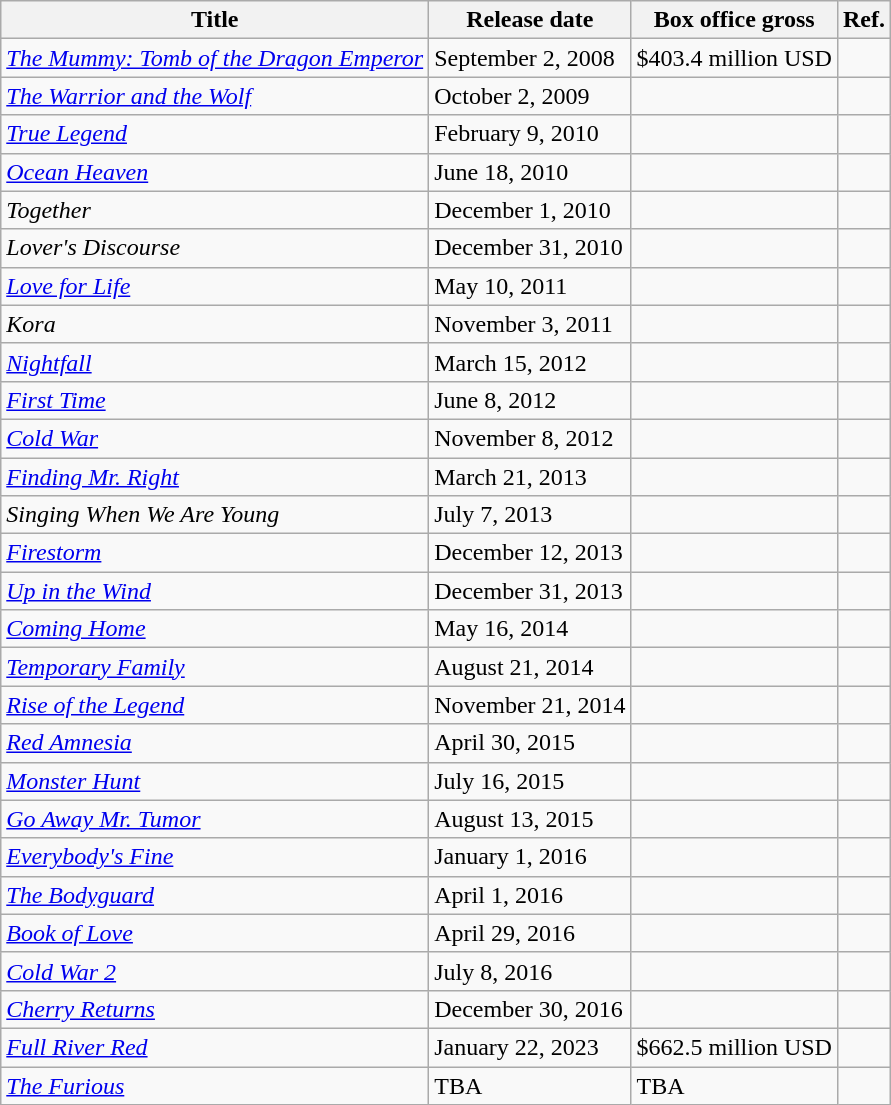<table class="wikitable">
<tr>
<th>Title</th>
<th>Release date</th>
<th>Box office gross</th>
<th>Ref.</th>
</tr>
<tr>
<td><em><a href='#'>The Mummy: Tomb of the Dragon Emperor</a></em></td>
<td>September 2, 2008</td>
<td>$403.4 million USD</td>
<td></td>
</tr>
<tr>
<td><em><a href='#'>The Warrior and the Wolf</a></em></td>
<td>October 2, 2009</td>
<td></td>
<td></td>
</tr>
<tr>
<td><em><a href='#'>True Legend</a></em></td>
<td>February 9, 2010</td>
<td></td>
<td></td>
</tr>
<tr>
<td><em><a href='#'>Ocean Heaven</a></em></td>
<td>June 18, 2010</td>
<td></td>
<td></td>
</tr>
<tr>
<td><em>Together</em></td>
<td>December 1, 2010</td>
<td></td>
<td></td>
</tr>
<tr>
<td><em>Lover's Discourse</em></td>
<td>December 31, 2010</td>
<td></td>
<td></td>
</tr>
<tr>
<td><em><a href='#'>Love for Life</a></em></td>
<td>May 10, 2011</td>
<td></td>
<td></td>
</tr>
<tr>
<td><em>Kora</em></td>
<td>November 3, 2011</td>
<td></td>
<td></td>
</tr>
<tr>
<td><em><a href='#'>Nightfall</a></em></td>
<td>March 15, 2012</td>
<td></td>
<td></td>
</tr>
<tr>
<td><em><a href='#'>First Time</a></em></td>
<td>June 8, 2012</td>
<td></td>
<td></td>
</tr>
<tr>
<td><em><a href='#'>Cold War</a></em></td>
<td>November 8, 2012</td>
<td></td>
<td></td>
</tr>
<tr>
<td><em><a href='#'>Finding Mr. Right</a></em></td>
<td>March 21, 2013</td>
<td></td>
<td></td>
</tr>
<tr>
<td><em>Singing When We Are Young</em></td>
<td>July 7, 2013</td>
<td></td>
<td></td>
</tr>
<tr>
<td><em><a href='#'>Firestorm</a></em></td>
<td>December 12, 2013</td>
<td></td>
<td></td>
</tr>
<tr>
<td><em><a href='#'>Up in the Wind</a></em></td>
<td>December 31, 2013</td>
<td></td>
<td></td>
</tr>
<tr>
<td><em><a href='#'>Coming Home</a></em></td>
<td>May 16, 2014</td>
<td></td>
<td></td>
</tr>
<tr>
<td><em><a href='#'>Temporary Family</a></em></td>
<td>August 21, 2014</td>
<td></td>
<td></td>
</tr>
<tr>
<td><em><a href='#'>Rise of the Legend</a></em></td>
<td>November 21, 2014</td>
<td></td>
<td></td>
</tr>
<tr>
<td><em><a href='#'>Red Amnesia</a></em></td>
<td>April 30, 2015</td>
<td></td>
<td></td>
</tr>
<tr>
<td><em><a href='#'>Monster Hunt</a></em></td>
<td>July 16, 2015</td>
<td></td>
<td></td>
</tr>
<tr>
<td><em><a href='#'>Go Away Mr. Tumor</a></em></td>
<td>August 13, 2015</td>
<td></td>
<td></td>
</tr>
<tr>
<td><em><a href='#'>Everybody's Fine</a></em></td>
<td>January 1, 2016</td>
<td></td>
<td></td>
</tr>
<tr>
<td><em><a href='#'>The Bodyguard</a></em></td>
<td>April 1, 2016</td>
<td></td>
<td></td>
</tr>
<tr>
<td><em><a href='#'>Book of Love</a></em></td>
<td>April 29, 2016</td>
<td></td>
<td></td>
</tr>
<tr>
<td><em><a href='#'>Cold War 2</a></em></td>
<td>July 8, 2016</td>
<td></td>
<td></td>
</tr>
<tr>
<td><em><a href='#'>Cherry Returns</a></em></td>
<td>December 30, 2016</td>
<td></td>
<td></td>
</tr>
<tr>
<td><em><a href='#'>Full River Red</a></em></td>
<td>January 22, 2023</td>
<td>$662.5 million USD</td>
<td></td>
</tr>
<tr>
<td><em><a href='#'>The Furious</a></em></td>
<td>TBA</td>
<td>TBA</td>
<td></td>
</tr>
</table>
